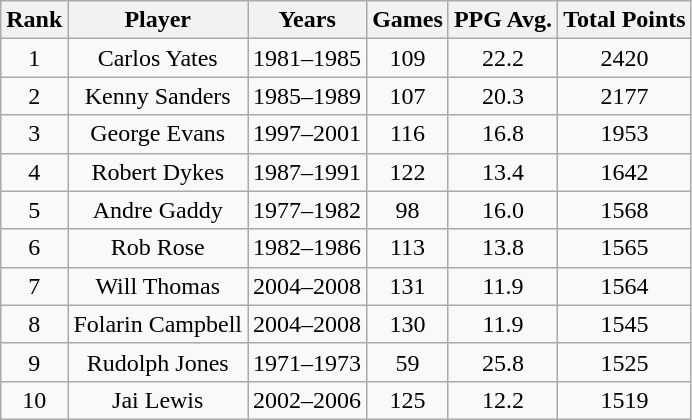<table class= "wikitable" style="text-align:center">
<tr>
<th>Rank</th>
<th>Player</th>
<th>Years</th>
<th>Games</th>
<th>PPG Avg.</th>
<th>Total Points</th>
</tr>
<tr>
<td>1</td>
<td>Carlos Yates</td>
<td>1981–1985</td>
<td>109</td>
<td>22.2</td>
<td>2420</td>
</tr>
<tr>
<td>2</td>
<td>Kenny Sanders</td>
<td>1985–1989</td>
<td>107</td>
<td>20.3</td>
<td>2177</td>
</tr>
<tr>
<td>3</td>
<td>George Evans</td>
<td>1997–2001</td>
<td>116</td>
<td>16.8</td>
<td>1953</td>
</tr>
<tr>
<td>4</td>
<td>Robert Dykes</td>
<td>1987–1991</td>
<td>122</td>
<td>13.4</td>
<td>1642</td>
</tr>
<tr>
<td>5</td>
<td>Andre Gaddy</td>
<td>1977–1982</td>
<td>98</td>
<td>16.0</td>
<td>1568</td>
</tr>
<tr>
<td>6</td>
<td>Rob Rose</td>
<td>1982–1986</td>
<td>113</td>
<td>13.8</td>
<td>1565</td>
</tr>
<tr>
<td>7</td>
<td>Will Thomas</td>
<td>2004–2008</td>
<td>131</td>
<td>11.9</td>
<td>1564</td>
</tr>
<tr>
<td>8</td>
<td>Folarin Campbell</td>
<td>2004–2008</td>
<td>130</td>
<td>11.9</td>
<td>1545</td>
</tr>
<tr>
<td>9</td>
<td>Rudolph Jones</td>
<td>1971–1973</td>
<td>59</td>
<td>25.8</td>
<td>1525</td>
</tr>
<tr>
<td>10</td>
<td>Jai Lewis</td>
<td>2002–2006</td>
<td>125</td>
<td>12.2</td>
<td>1519</td>
</tr>
</table>
